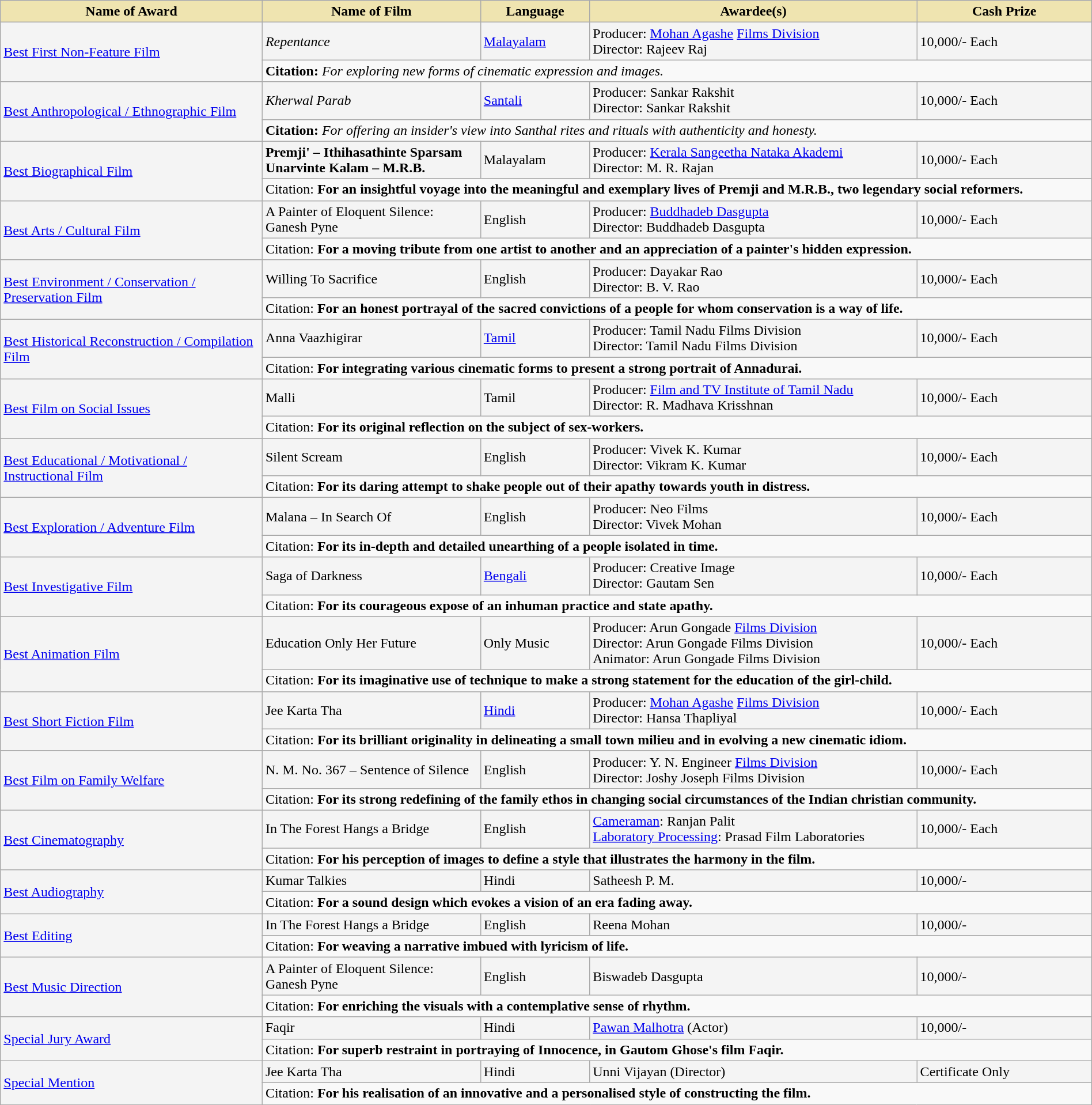<table class="wikitable" style="width:100%;">
<tr>
<th style="background-color:#EFE4B0;width:24%;">Name of Award</th>
<th style="background-color:#EFE4B0;width:20%;">Name of Film</th>
<th style="background-color:#EFE4B0;width:10%;">Language</th>
<th style="background-color:#EFE4B0;width:30%;">Awardee(s)</th>
<th style="background-color:#EFE4B0;width:16%;">Cash Prize</th>
</tr>
<tr style="background-color:#F4F4F4">
<td rowspan="2"><a href='#'>Best First Non-Feature Film</a></td>
<td><em>Repentance</em></td>
<td><a href='#'>Malayalam</a></td>
<td>Producer: <a href='#'>Mohan Agashe</a>  <a href='#'>Films Division</a><br>Director: Rajeev Raj</td>
<td> 10,000/- Each</td>
</tr>
<tr style="background-color:#F9F9F9">
<td colspan="4"><strong>Citation:</strong> <em>For exploring new forms of cinematic expression and images.</em></td>
</tr>
<tr style="background-color:#F4F4F4">
<td rowspan="2"><a href='#'>Best Anthropological / Ethnographic Film</a></td>
<td><em>Kherwal Parab</em></td>
<td><a href='#'>Santali</a></td>
<td>Producer: Sankar Rakshit<br>Director: Sankar Rakshit</td>
<td> 10,000/- Each</td>
</tr>
<tr style="background-color:#F9F9F9">
<td colspan="4"><strong>Citation:</strong> <em>For offering an insider's view into Santhal rites and rituals with authenticity and honesty.</em></td>
</tr>
<tr style="background-color:#F4F4F4">
<td rowspan="2"><a href='#'>Best Biographical Film</a></td>
<td><strong>Premji' – Ithihasathinte Sparsam<em><br></em>Unarvinte Kalam – M.R.B.<em></td>
<td>Malayalam</td>
<td>Producer: <a href='#'>Kerala Sangeetha Nataka Akademi</a><br>Director: M. R. Rajan</td>
<td> 10,000/- Each</td>
</tr>
<tr style="background-color:#F9F9F9">
<td colspan="4"></strong>Citation:<strong> </em>For an insightful voyage into the meaningful and exemplary lives of Premji and M.R.B., two legendary social reformers.<em></td>
</tr>
<tr style="background-color:#F4F4F4">
<td rowspan="2"><a href='#'>Best Arts / Cultural Film</a></td>
<td></em>A Painter of Eloquent Silence: Ganesh Pyne<em></td>
<td>English</td>
<td>Producer: <a href='#'>Buddhadeb Dasgupta</a><br>Director: Buddhadeb Dasgupta</td>
<td> 10,000/- Each</td>
</tr>
<tr style="background-color:#F9F9F9">
<td colspan="4"></strong>Citation:<strong> </em>For a moving tribute from one artist to another and an appreciation of a painter's hidden expression.<em></td>
</tr>
<tr style="background-color:#F4F4F4">
<td rowspan="2"><a href='#'>Best Environment / Conservation / Preservation Film</a></td>
<td></em>Willing To Sacrifice<em></td>
<td>English</td>
<td>Producer: Dayakar Rao<br>Director: B. V. Rao</td>
<td> 10,000/- Each</td>
</tr>
<tr style="background-color:#F9F9F9">
<td colspan="4"></strong>Citation:<strong> </em>For an honest portrayal of the sacred convictions of a people for whom conservation is a way of life.<em></td>
</tr>
<tr style="background-color:#F4F4F4">
<td rowspan="2"><a href='#'>Best Historical Reconstruction / Compilation Film</a></td>
<td></em>Anna Vaazhigirar<em></td>
<td><a href='#'>Tamil</a></td>
<td>Producer: Tamil Nadu Films Division<br>Director: Tamil Nadu Films Division</td>
<td> 10,000/- Each</td>
</tr>
<tr style="background-color:#F9F9F9">
<td colspan="4"></strong>Citation:<strong> </em>For integrating various cinematic forms to present a strong portrait of Annadurai.<em></td>
</tr>
<tr style="background-color:#F4F4F4">
<td rowspan="2"><a href='#'>Best Film on Social Issues</a></td>
<td></em>Malli<em></td>
<td>Tamil</td>
<td>Producer: <a href='#'>Film and TV Institute of Tamil Nadu</a><br>Director: R. Madhava Krisshnan</td>
<td> 10,000/- Each</td>
</tr>
<tr style="background-color:#F9F9F9">
<td colspan="4"></strong>Citation:<strong> </em>For its original reflection on the subject of sex-workers.<em></td>
</tr>
<tr style="background-color:#F4F4F4">
<td rowspan="2"><a href='#'>Best Educational / Motivational / Instructional Film</a></td>
<td></em>Silent Scream<em></td>
<td>English</td>
<td>Producer: Vivek K. Kumar<br>Director: Vikram K. Kumar</td>
<td> 10,000/- Each</td>
</tr>
<tr style="background-color:#F9F9F9">
<td colspan="4"></strong>Citation:<strong> </em>For its daring attempt to shake people out of their apathy towards youth in distress.<em></td>
</tr>
<tr style="background-color:#F4F4F4">
<td rowspan="2"><a href='#'>Best Exploration / Adventure Film</a></td>
<td></em>Malana – In Search Of<em></td>
<td>English</td>
<td>Producer: Neo Films<br>Director: Vivek Mohan</td>
<td> 10,000/- Each</td>
</tr>
<tr style="background-color:#F9F9F9">
<td colspan="4"></strong>Citation:<strong> </em>For its in-depth and detailed unearthing of a people isolated in time.<em></td>
</tr>
<tr style="background-color:#F4F4F4">
<td rowspan="2"><a href='#'>Best Investigative Film</a></td>
<td></em>Saga of Darkness<em></td>
<td><a href='#'>Bengali</a></td>
<td>Producer: Creative Image<br>Director: Gautam Sen</td>
<td> 10,000/- Each</td>
</tr>
<tr style="background-color:#F9F9F9">
<td colspan="4"></strong>Citation:<strong> </em>For its courageous expose of an inhuman practice and state apathy.<em></td>
</tr>
<tr style="background-color:#F4F4F4">
<td rowspan="2"><a href='#'>Best Animation Film</a></td>
<td></em>Education Only Her Future<em></td>
<td>Only Music</td>
<td>Producer: Arun Gongade  <a href='#'>Films Division</a><br>Director: Arun Gongade  Films Division<br>Animator: Arun Gongade  Films Division</td>
<td> 10,000/- Each</td>
</tr>
<tr style="background-color:#F9F9F9">
<td colspan="4"></strong>Citation:<strong> </em>For its imaginative use of technique to make a strong statement for the education of the girl-child.<em></td>
</tr>
<tr style="background-color:#F4F4F4">
<td rowspan="2"><a href='#'>Best Short Fiction Film</a></td>
<td></em>Jee Karta Tha<em></td>
<td><a href='#'>Hindi</a></td>
<td>Producer: <a href='#'>Mohan Agashe</a>  <a href='#'>Films Division</a><br>Director: Hansa Thapliyal</td>
<td> 10,000/- Each</td>
</tr>
<tr style="background-color:#F9F9F9">
<td colspan="4"></strong>Citation:<strong> </em>For its brilliant originality in delineating a small town milieu and in evolving a new cinematic idiom.<em></td>
</tr>
<tr style="background-color:#F4F4F4">
<td rowspan="2"><a href='#'>Best Film on Family Welfare</a></td>
<td></em>N. M. No. 367 – Sentence of Silence<em></td>
<td>English</td>
<td>Producer: Y. N. Engineer  <a href='#'>Films Division</a><br>Director: Joshy Joseph  Films Division</td>
<td> 10,000/- Each</td>
</tr>
<tr style="background-color:#F9F9F9">
<td colspan="4"></strong>Citation:<strong> </em>For its strong redefining of the family ethos in changing social circumstances of the Indian christian community.<em></td>
</tr>
<tr style="background-color:#F4F4F4">
<td rowspan="2"><a href='#'>Best Cinematography</a></td>
<td></em>In The Forest Hangs a Bridge<em></td>
<td>English</td>
<td><a href='#'>Cameraman</a>: Ranjan Palit<br><a href='#'>Laboratory Processing</a>: Prasad Film Laboratories</td>
<td> 10,000/- Each</td>
</tr>
<tr style="background-color:#F9F9F9">
<td colspan="4"></strong>Citation:<strong> </em>For his perception of images to define a style that illustrates the harmony in the film.<em></td>
</tr>
<tr style="background-color:#F4F4F4">
<td rowspan="2"><a href='#'>Best Audiography</a></td>
<td></em>Kumar Talkies<em></td>
<td>Hindi</td>
<td>Satheesh P. M.</td>
<td> 10,000/-</td>
</tr>
<tr style="background-color:#F9F9F9">
<td colspan="4"></strong>Citation:<strong> </em>For a sound design which evokes a vision of an era fading away.<em></td>
</tr>
<tr style="background-color:#F4F4F4">
<td rowspan="2"><a href='#'>Best Editing</a></td>
<td></em>In The Forest Hangs a Bridge<em></td>
<td>English</td>
<td>Reena Mohan</td>
<td> 10,000/-</td>
</tr>
<tr style="background-color:#F9F9F9">
<td colspan="4"></strong>Citation:<strong> </em>For weaving a narrative imbued with lyricism of life.<em></td>
</tr>
<tr style="background-color:#F4F4F4">
<td rowspan="2"><a href='#'>Best Music Direction</a></td>
<td></em>A Painter of Eloquent Silence: Ganesh Pyne<em></td>
<td>English</td>
<td>Biswadeb Dasgupta</td>
<td> 10,000/-</td>
</tr>
<tr style="background-color:#F9F9F9">
<td colspan="4"></strong>Citation:<strong> </em>For enriching the visuals with a contemplative sense of rhythm.<em></td>
</tr>
<tr style="background-color:#F4F4F4">
<td rowspan="2"><a href='#'>Special Jury Award</a></td>
<td></em>Faqir<em></td>
<td>Hindi</td>
<td><a href='#'>Pawan Malhotra</a> (Actor)</td>
<td> 10,000/-</td>
</tr>
<tr style="background-color:#F9F9F9">
<td colspan="4"></strong>Citation:<strong> </em>For superb restraint in portraying of Innocence, in Gautom Ghose's film Faqir.<em></td>
</tr>
<tr style="background-color:#F4F4F4">
<td rowspan="4"><a href='#'>Special Mention</a></td>
<td></em>Jee Karta Tha<em></td>
<td>Hindi</td>
<td>Unni Vijayan (Director)</td>
<td>Certificate Only</td>
</tr>
<tr style="background-color:#F9F9F9">
<td colspan="4"></strong>Citation:<strong> </em>For his realisation of an innovative and a personalised style of constructing the film.<em></td>
</tr>
</table>
